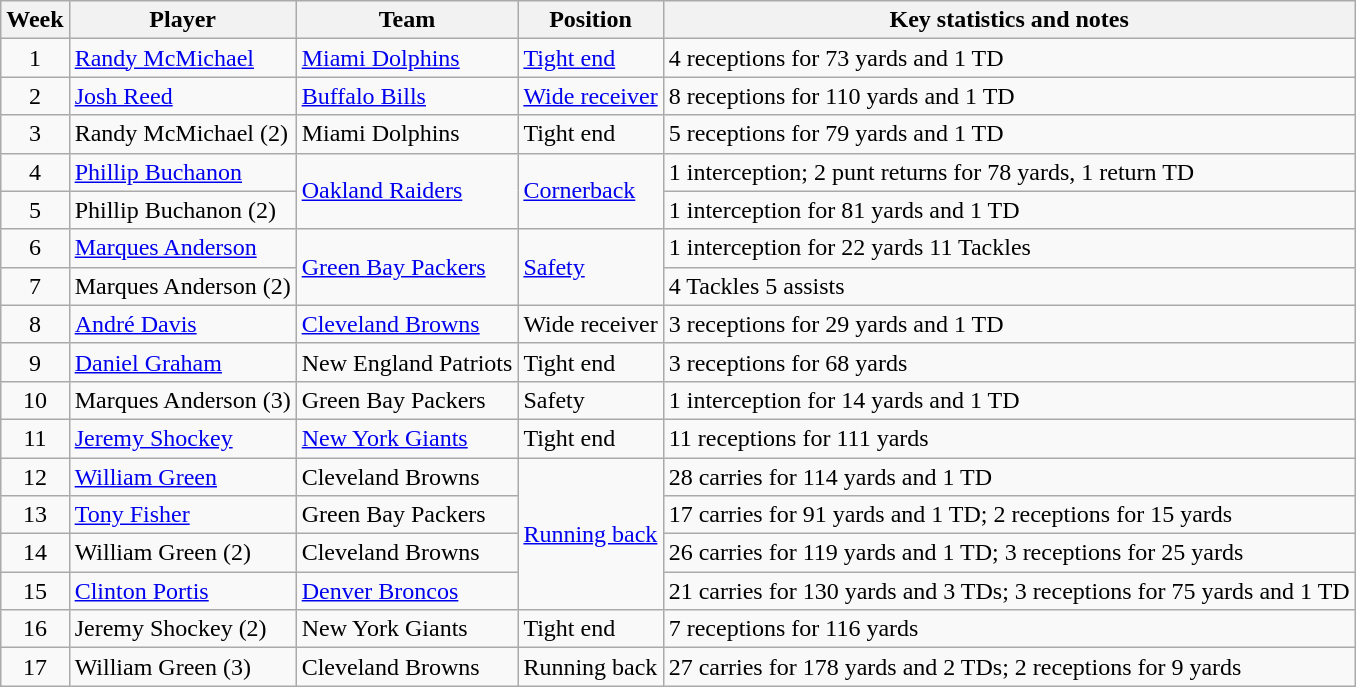<table class="wikitable sortable">
<tr>
<th>Week</th>
<th>Player</th>
<th>Team</th>
<th>Position</th>
<th>Key statistics and notes</th>
</tr>
<tr>
<td align=center>1</td>
<td><a href='#'>Randy McMichael</a></td>
<td><a href='#'>Miami Dolphins</a></td>
<td><a href='#'>Tight end</a></td>
<td>4 receptions for 73 yards and 1 TD</td>
</tr>
<tr>
<td align=center>2</td>
<td><a href='#'>Josh Reed</a></td>
<td><a href='#'>Buffalo Bills</a></td>
<td><a href='#'>Wide receiver</a></td>
<td>8 receptions for 110 yards and 1 TD</td>
</tr>
<tr>
<td align=center>3</td>
<td>Randy McMichael (2)</td>
<td>Miami Dolphins</td>
<td>Tight end</td>
<td>5 receptions for 79 yards and 1 TD</td>
</tr>
<tr>
<td align=center>4</td>
<td><a href='#'>Phillip Buchanon</a></td>
<td rowspan="2"><a href='#'>Oakland Raiders</a></td>
<td rowspan="2"><a href='#'>Cornerback</a></td>
<td>1 interception; 2 punt returns for 78 yards, 1 return TD</td>
</tr>
<tr>
<td align=center>5</td>
<td>Phillip Buchanon (2)</td>
<td>1 interception for 81 yards and 1 TD</td>
</tr>
<tr>
<td align=center>6</td>
<td><a href='#'>Marques Anderson</a></td>
<td rowspan="2"><a href='#'>Green Bay Packers</a></td>
<td rowspan="2"><a href='#'>Safety</a></td>
<td>1 interception for 22 yards 11 Tackles</td>
</tr>
<tr>
<td align=center>7</td>
<td>Marques Anderson (2)</td>
<td>4 Tackles 5 assists</td>
</tr>
<tr>
<td align=center>8</td>
<td><a href='#'>André Davis</a></td>
<td><a href='#'>Cleveland Browns</a></td>
<td>Wide receiver</td>
<td>3 receptions for 29 yards and 1 TD</td>
</tr>
<tr>
<td align=center>9</td>
<td><a href='#'>Daniel Graham</a></td>
<td>New England Patriots</td>
<td>Tight end</td>
<td>3 receptions for 68 yards</td>
</tr>
<tr>
<td align=center>10</td>
<td>Marques Anderson (3)</td>
<td>Green Bay Packers</td>
<td>Safety</td>
<td>1 interception for 14 yards and 1 TD</td>
</tr>
<tr>
<td align=center>11</td>
<td><a href='#'>Jeremy Shockey</a></td>
<td><a href='#'>New York Giants</a></td>
<td>Tight end</td>
<td>11 receptions for 111 yards</td>
</tr>
<tr>
<td align=center>12</td>
<td><a href='#'>William Green</a></td>
<td>Cleveland Browns</td>
<td rowspan="4"><a href='#'>Running back</a></td>
<td>28 carries for 114 yards and 1 TD</td>
</tr>
<tr>
<td align=center>13</td>
<td><a href='#'>Tony Fisher</a></td>
<td>Green Bay Packers</td>
<td>17 carries for 91 yards and 1 TD; 2 receptions for 15 yards</td>
</tr>
<tr>
<td align=center>14</td>
<td>William Green (2)</td>
<td>Cleveland Browns</td>
<td>26 carries for 119 yards and 1 TD; 3 receptions for 25 yards</td>
</tr>
<tr>
<td align=center>15</td>
<td><a href='#'>Clinton Portis</a></td>
<td><a href='#'>Denver Broncos</a></td>
<td>21 carries for 130 yards and 3 TDs; 3 receptions for 75 yards and 1 TD</td>
</tr>
<tr>
<td align=center>16</td>
<td>Jeremy Shockey (2)</td>
<td>New York Giants</td>
<td>Tight end</td>
<td>7 receptions for 116 yards</td>
</tr>
<tr>
<td align=center>17</td>
<td>William Green (3)</td>
<td>Cleveland Browns</td>
<td>Running back</td>
<td>27 carries for 178 yards and 2 TDs; 2 receptions for 9 yards</td>
</tr>
</table>
